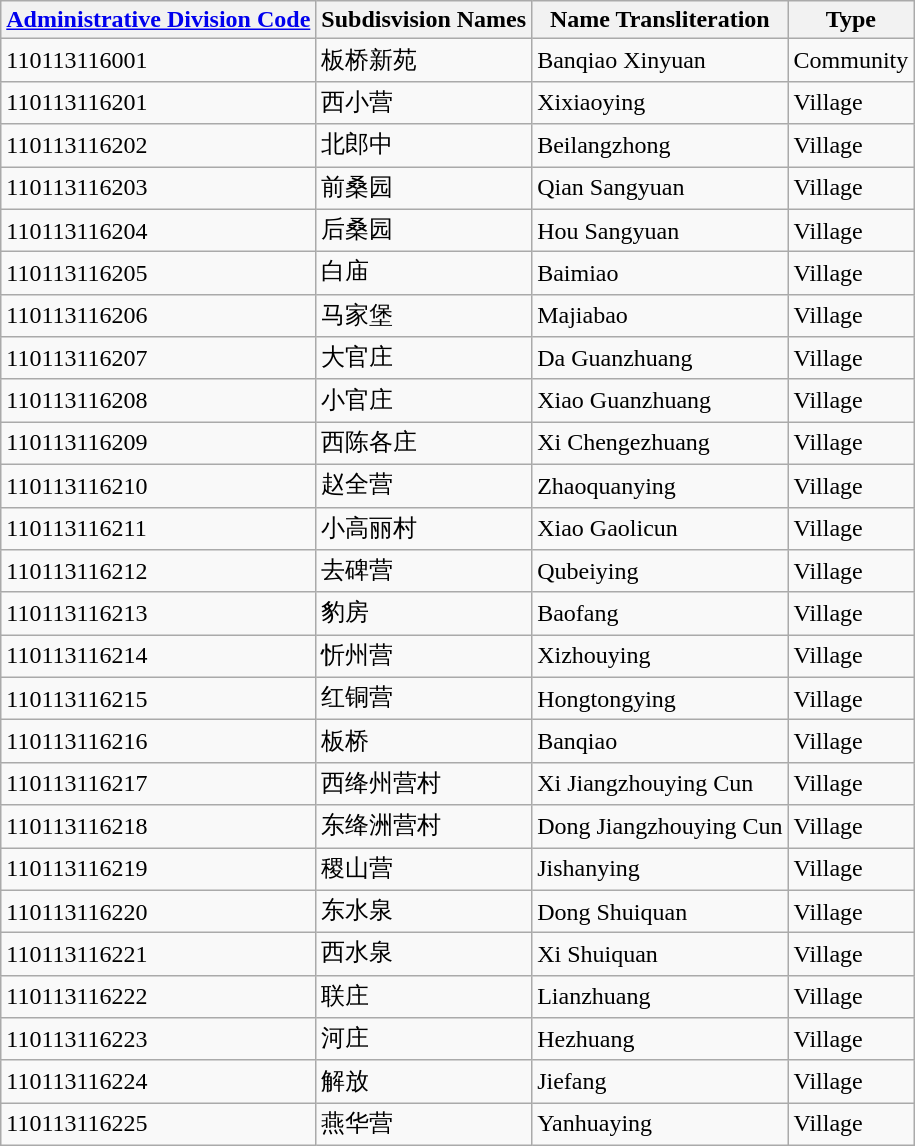<table class="wikitable sortable">
<tr>
<th><a href='#'>Administrative Division Code</a></th>
<th>Subdisvision Names</th>
<th>Name Transliteration</th>
<th>Type</th>
</tr>
<tr>
<td>110113116001</td>
<td>板桥新苑</td>
<td>Banqiao Xinyuan</td>
<td>Community</td>
</tr>
<tr>
<td>110113116201</td>
<td>西小营</td>
<td>Xixiaoying</td>
<td>Village</td>
</tr>
<tr>
<td>110113116202</td>
<td>北郎中</td>
<td>Beilangzhong</td>
<td>Village</td>
</tr>
<tr>
<td>110113116203</td>
<td>前桑园</td>
<td>Qian Sangyuan</td>
<td>Village</td>
</tr>
<tr>
<td>110113116204</td>
<td>后桑园</td>
<td>Hou Sangyuan</td>
<td>Village</td>
</tr>
<tr>
<td>110113116205</td>
<td>白庙</td>
<td>Baimiao</td>
<td>Village</td>
</tr>
<tr>
<td>110113116206</td>
<td>马家堡</td>
<td>Majiabao</td>
<td>Village</td>
</tr>
<tr>
<td>110113116207</td>
<td>大官庄</td>
<td>Da Guanzhuang</td>
<td>Village</td>
</tr>
<tr>
<td>110113116208</td>
<td>小官庄</td>
<td>Xiao Guanzhuang</td>
<td>Village</td>
</tr>
<tr>
<td>110113116209</td>
<td>西陈各庄</td>
<td>Xi Chengezhuang</td>
<td>Village</td>
</tr>
<tr>
<td>110113116210</td>
<td>赵全营</td>
<td>Zhaoquanying</td>
<td>Village</td>
</tr>
<tr>
<td>110113116211</td>
<td>小高丽村</td>
<td>Xiao Gaolicun</td>
<td>Village</td>
</tr>
<tr>
<td>110113116212</td>
<td>去碑营</td>
<td>Qubeiying</td>
<td>Village</td>
</tr>
<tr>
<td>110113116213</td>
<td>豹房</td>
<td>Baofang</td>
<td>Village</td>
</tr>
<tr>
<td>110113116214</td>
<td>忻州营</td>
<td>Xizhouying</td>
<td>Village</td>
</tr>
<tr>
<td>110113116215</td>
<td>红铜营</td>
<td>Hongtongying</td>
<td>Village</td>
</tr>
<tr>
<td>110113116216</td>
<td>板桥</td>
<td>Banqiao</td>
<td>Village</td>
</tr>
<tr>
<td>110113116217</td>
<td>西绛州营村</td>
<td>Xi Jiangzhouying Cun</td>
<td>Village</td>
</tr>
<tr>
<td>110113116218</td>
<td>东绛洲营村</td>
<td>Dong Jiangzhouying Cun</td>
<td>Village</td>
</tr>
<tr>
<td>110113116219</td>
<td>稷山营</td>
<td>Jishanying</td>
<td>Village</td>
</tr>
<tr>
<td>110113116220</td>
<td>东水泉</td>
<td>Dong Shuiquan</td>
<td>Village</td>
</tr>
<tr>
<td>110113116221</td>
<td>西水泉</td>
<td>Xi Shuiquan</td>
<td>Village</td>
</tr>
<tr>
<td>110113116222</td>
<td>联庄</td>
<td>Lianzhuang</td>
<td>Village</td>
</tr>
<tr>
<td>110113116223</td>
<td>河庄</td>
<td>Hezhuang</td>
<td>Village</td>
</tr>
<tr>
<td>110113116224</td>
<td>解放</td>
<td>Jiefang</td>
<td>Village</td>
</tr>
<tr>
<td>110113116225</td>
<td>燕华营</td>
<td>Yanhuaying</td>
<td>Village</td>
</tr>
</table>
